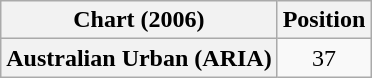<table class="wikitable plainrowheaders" style="text-align:center">
<tr>
<th>Chart (2006)</th>
<th>Position</th>
</tr>
<tr>
<th scope="row">Australian Urban (ARIA)</th>
<td>37</td>
</tr>
</table>
